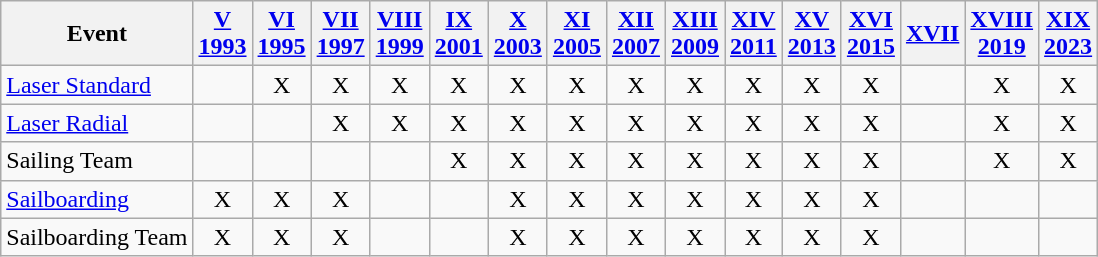<table class="wikitable" style="text-align:center">
<tr>
<th>Event</th>
<th><a href='#'>V<br>1993</a></th>
<th><a href='#'>VI <br>1995</a></th>
<th><a href='#'>VII <br>1997</a></th>
<th><a href='#'>VIII <br>1999</a></th>
<th><a href='#'>IX <br>2001</a></th>
<th><a href='#'>X <br>2003</a></th>
<th><a href='#'>XI <br>2005</a></th>
<th><a href='#'>XII <br>2007</a></th>
<th><a href='#'>XIII <br>2009</a></th>
<th><a href='#'>XIV <br>2011</a></th>
<th><a href='#'>XV <br>2013</a></th>
<th><a href='#'>XVI <br>2015</a></th>
<th><a href='#'>XVII</a></th>
<th><a href='#'>XVIII <br>2019</a></th>
<th><a href='#'>XIX <br>2023</a></th>
</tr>
<tr>
<td align=left><a href='#'>Laser Standard</a></td>
<td></td>
<td>X</td>
<td>X</td>
<td>X</td>
<td>X</td>
<td>X</td>
<td>X</td>
<td>X</td>
<td>X</td>
<td>X</td>
<td>X</td>
<td>X</td>
<td></td>
<td>X</td>
<td>X</td>
</tr>
<tr>
<td align=left><a href='#'>Laser Radial</a></td>
<td></td>
<td></td>
<td>X</td>
<td>X</td>
<td>X</td>
<td>X</td>
<td>X</td>
<td>X</td>
<td>X</td>
<td>X</td>
<td>X</td>
<td>X</td>
<td></td>
<td>X</td>
<td>X</td>
</tr>
<tr>
<td align=left>Sailing Team</td>
<td></td>
<td></td>
<td></td>
<td></td>
<td>X</td>
<td>X</td>
<td>X</td>
<td>X</td>
<td>X</td>
<td>X</td>
<td>X</td>
<td>X</td>
<td></td>
<td>X</td>
<td>X</td>
</tr>
<tr>
<td align=left><a href='#'>Sailboarding</a></td>
<td>X</td>
<td>X</td>
<td>X</td>
<td></td>
<td></td>
<td>X</td>
<td>X</td>
<td>X</td>
<td>X</td>
<td>X</td>
<td>X</td>
<td>X</td>
<td></td>
<td></td>
<td></td>
</tr>
<tr>
<td align=left>Sailboarding Team</td>
<td>X</td>
<td>X</td>
<td>X</td>
<td></td>
<td></td>
<td>X</td>
<td>X</td>
<td>X</td>
<td>X</td>
<td>X</td>
<td>X</td>
<td>X</td>
<td></td>
<td></td>
<td></td>
</tr>
</table>
